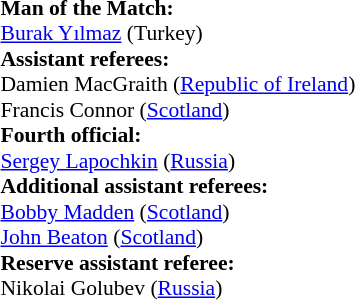<table style="width:100%; font-size:90%;">
<tr>
<td><br><strong>Man of the Match:</strong>
<br><a href='#'>Burak Yılmaz</a> (Turkey)<br><strong>Assistant referees:</strong>
<br>Damien MacGraith (<a href='#'>Republic of Ireland</a>)
<br>Francis Connor (<a href='#'>Scotland</a>)
<br><strong>Fourth official:</strong>
<br><a href='#'>Sergey Lapochkin</a> (<a href='#'>Russia</a>)
<br><strong>Additional assistant referees:</strong>
<br><a href='#'>Bobby Madden</a> (<a href='#'>Scotland</a>)
<br><a href='#'>John Beaton</a> (<a href='#'>Scotland</a>)
<br><strong>Reserve assistant referee:</strong>
<br>Nikolai Golubev (<a href='#'>Russia</a>)</td>
</tr>
</table>
